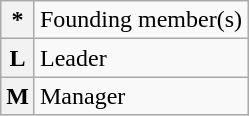<table class="wikitable">
<tr>
<th>*</th>
<td>Founding member(s)</td>
</tr>
<tr>
<th>L</th>
<td>Leader</td>
</tr>
<tr>
<th>M</th>
<td>Manager</td>
</tr>
</table>
